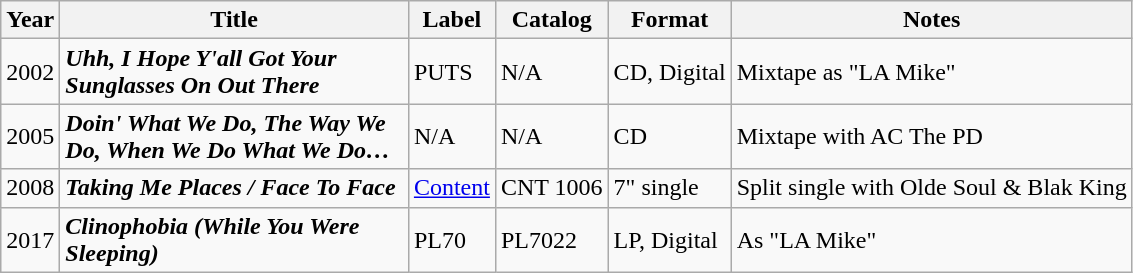<table class="wikitable">
<tr>
<th>Year</th>
<th width="225">Title</th>
<th>Label</th>
<th>Catalog</th>
<th>Format</th>
<th>Notes</th>
</tr>
<tr>
<td>2002</td>
<td><strong><em>Uhh, I Hope Y'all Got Your Sunglasses On Out There</em></strong></td>
<td>PUTS</td>
<td>N/A</td>
<td>CD, Digital</td>
<td>Mixtape as "LA Mike"</td>
</tr>
<tr>
<td>2005</td>
<td><strong><em>Doin' What We Do, The Way We Do, When We Do What We Do…</em></strong></td>
<td>N/A</td>
<td>N/A</td>
<td>CD</td>
<td>Mixtape with AC The PD</td>
</tr>
<tr>
<td>2008</td>
<td><strong><em>Taking Me Places / Face To Face</em></strong></td>
<td><a href='#'>Content</a></td>
<td>CNT 1006</td>
<td>7" single</td>
<td>Split single with Olde Soul & Blak King</td>
</tr>
<tr>
<td>2017</td>
<td><strong><em>Clinophobia (While You Were Sleeping)</em></strong></td>
<td>PL70</td>
<td>PL7022</td>
<td>LP, Digital</td>
<td>As "LA Mike"</td>
</tr>
</table>
